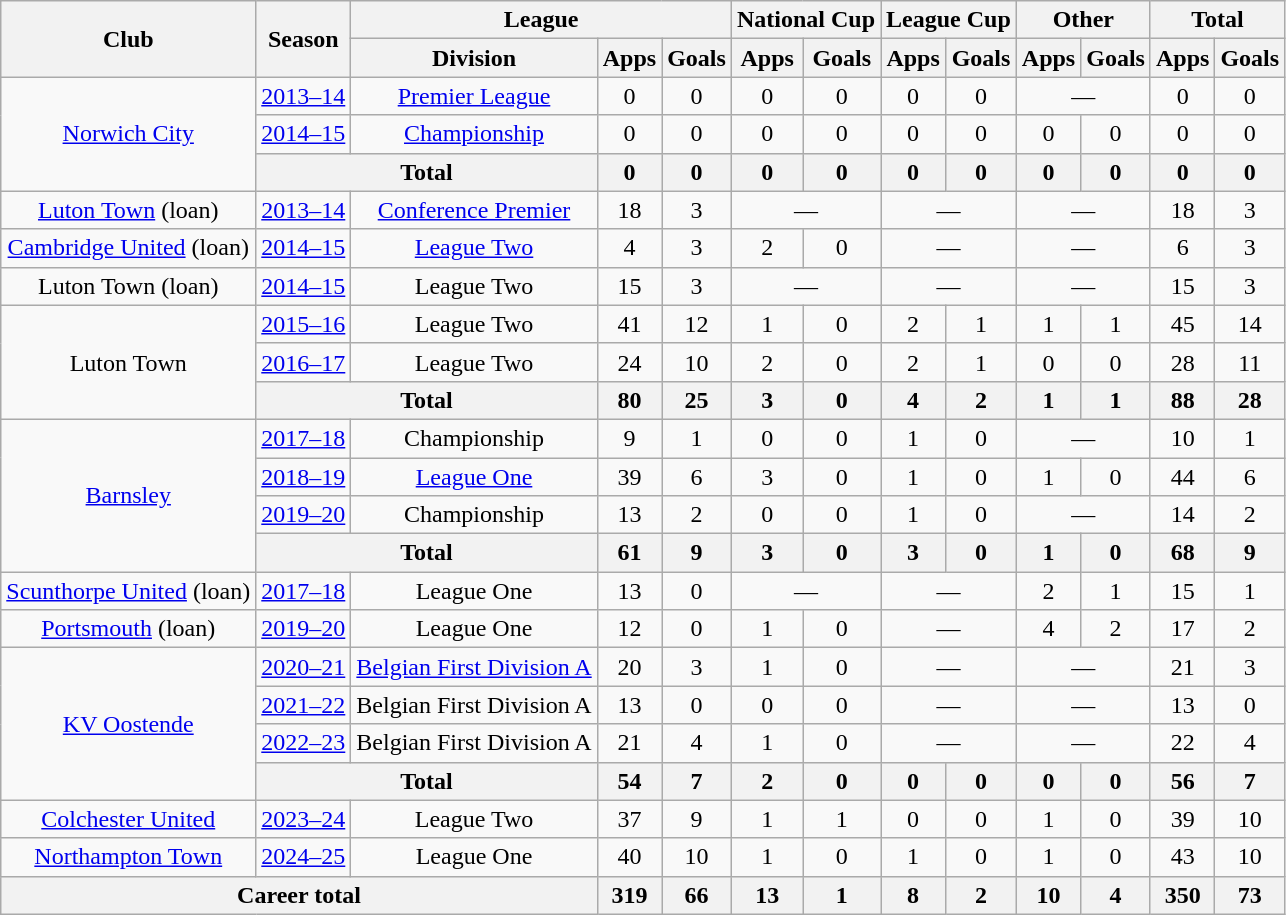<table class=wikitable style=text-align:center>
<tr>
<th rowspan=2>Club</th>
<th rowspan=2>Season</th>
<th colspan=3>League</th>
<th colspan=2>National Cup</th>
<th colspan=2>League Cup</th>
<th colspan=2>Other</th>
<th colspan=2>Total</th>
</tr>
<tr>
<th>Division</th>
<th>Apps</th>
<th>Goals</th>
<th>Apps</th>
<th>Goals</th>
<th>Apps</th>
<th>Goals</th>
<th>Apps</th>
<th>Goals</th>
<th>Apps</th>
<th>Goals</th>
</tr>
<tr>
<td rowspan=3><a href='#'>Norwich City</a></td>
<td><a href='#'>2013–14</a></td>
<td><a href='#'>Premier League</a></td>
<td>0</td>
<td>0</td>
<td>0</td>
<td>0</td>
<td>0</td>
<td>0</td>
<td colspan=2>—</td>
<td>0</td>
<td>0</td>
</tr>
<tr>
<td><a href='#'>2014–15</a></td>
<td><a href='#'>Championship</a></td>
<td>0</td>
<td>0</td>
<td>0</td>
<td>0</td>
<td>0</td>
<td>0</td>
<td>0</td>
<td>0</td>
<td>0</td>
<td>0</td>
</tr>
<tr>
<th colspan=2>Total</th>
<th>0</th>
<th>0</th>
<th>0</th>
<th>0</th>
<th>0</th>
<th>0</th>
<th>0</th>
<th>0</th>
<th>0</th>
<th>0</th>
</tr>
<tr>
<td><a href='#'>Luton Town</a> (loan)</td>
<td><a href='#'>2013–14</a></td>
<td><a href='#'>Conference Premier</a></td>
<td>18</td>
<td>3</td>
<td colspan=2>—</td>
<td colspan=2>—</td>
<td colspan=2>—</td>
<td>18</td>
<td>3</td>
</tr>
<tr>
<td><a href='#'>Cambridge United</a> (loan)</td>
<td><a href='#'>2014–15</a></td>
<td><a href='#'>League Two</a></td>
<td>4</td>
<td>3</td>
<td>2</td>
<td>0</td>
<td colspan=2>—</td>
<td colspan=2>—</td>
<td>6</td>
<td>3</td>
</tr>
<tr>
<td>Luton Town (loan)</td>
<td><a href='#'>2014–15</a></td>
<td>League Two</td>
<td>15</td>
<td>3</td>
<td colspan=2>—</td>
<td colspan=2>—</td>
<td colspan=2>—</td>
<td>15</td>
<td>3</td>
</tr>
<tr>
<td rowspan=3>Luton Town</td>
<td><a href='#'>2015–16</a></td>
<td>League Two</td>
<td>41</td>
<td>12</td>
<td>1</td>
<td>0</td>
<td>2</td>
<td>1</td>
<td>1</td>
<td>1</td>
<td>45</td>
<td>14</td>
</tr>
<tr>
<td><a href='#'>2016–17</a></td>
<td>League Two</td>
<td>24</td>
<td>10</td>
<td>2</td>
<td>0</td>
<td>2</td>
<td>1</td>
<td>0</td>
<td>0</td>
<td>28</td>
<td>11</td>
</tr>
<tr>
<th colspan=2>Total</th>
<th>80</th>
<th>25</th>
<th>3</th>
<th>0</th>
<th>4</th>
<th>2</th>
<th>1</th>
<th>1</th>
<th>88</th>
<th>28</th>
</tr>
<tr>
<td rowspan=4><a href='#'>Barnsley</a></td>
<td><a href='#'>2017–18</a></td>
<td>Championship</td>
<td>9</td>
<td>1</td>
<td>0</td>
<td>0</td>
<td>1</td>
<td>0</td>
<td colspan=2>—</td>
<td>10</td>
<td>1</td>
</tr>
<tr>
<td><a href='#'>2018–19</a></td>
<td><a href='#'>League One</a></td>
<td>39</td>
<td>6</td>
<td>3</td>
<td>0</td>
<td>1</td>
<td>0</td>
<td>1</td>
<td>0</td>
<td>44</td>
<td>6</td>
</tr>
<tr>
<td><a href='#'>2019–20</a></td>
<td>Championship</td>
<td>13</td>
<td>2</td>
<td>0</td>
<td>0</td>
<td>1</td>
<td>0</td>
<td colspan=2>—</td>
<td>14</td>
<td>2</td>
</tr>
<tr>
<th colspan=2>Total</th>
<th>61</th>
<th>9</th>
<th>3</th>
<th>0</th>
<th>3</th>
<th>0</th>
<th>1</th>
<th>0</th>
<th>68</th>
<th>9</th>
</tr>
<tr>
<td><a href='#'>Scunthorpe United</a> (loan)</td>
<td><a href='#'>2017–18</a></td>
<td>League One</td>
<td>13</td>
<td>0</td>
<td colspan=2>—</td>
<td colspan=2>—</td>
<td>2</td>
<td>1</td>
<td>15</td>
<td>1</td>
</tr>
<tr>
<td><a href='#'>Portsmouth</a> (loan)</td>
<td><a href='#'>2019–20</a></td>
<td>League One</td>
<td>12</td>
<td>0</td>
<td>1</td>
<td>0</td>
<td colspan=2>—</td>
<td>4</td>
<td>2</td>
<td>17</td>
<td>2</td>
</tr>
<tr>
<td rowspan="4"><a href='#'>KV Oostende</a></td>
<td><a href='#'>2020–21</a></td>
<td><a href='#'>Belgian First Division A</a></td>
<td>20</td>
<td>3</td>
<td>1</td>
<td>0</td>
<td colspan=2>—</td>
<td colspan=2>—</td>
<td>21</td>
<td>3</td>
</tr>
<tr>
<td><a href='#'>2021–22</a></td>
<td>Belgian First Division A</td>
<td>13</td>
<td>0</td>
<td>0</td>
<td>0</td>
<td colspan="2">—</td>
<td colspan="2">—</td>
<td>13</td>
<td>0</td>
</tr>
<tr>
<td><a href='#'>2022–23</a></td>
<td>Belgian First Division A</td>
<td>21</td>
<td>4</td>
<td>1</td>
<td>0</td>
<td colspan="2">—</td>
<td colspan="2">—</td>
<td>22</td>
<td>4</td>
</tr>
<tr>
<th colspan=2>Total</th>
<th>54</th>
<th>7</th>
<th>2</th>
<th>0</th>
<th>0</th>
<th>0</th>
<th>0</th>
<th>0</th>
<th>56</th>
<th>7</th>
</tr>
<tr>
<td><a href='#'>Colchester United</a></td>
<td><a href='#'>2023–24</a></td>
<td>League Two</td>
<td>37</td>
<td>9</td>
<td>1</td>
<td>1</td>
<td>0</td>
<td>0</td>
<td>1</td>
<td>0</td>
<td>39</td>
<td>10</td>
</tr>
<tr>
<td><a href='#'>Northampton Town</a></td>
<td><a href='#'>2024–25</a></td>
<td>League One</td>
<td>40</td>
<td>10</td>
<td>1</td>
<td>0</td>
<td>1</td>
<td>0</td>
<td>1</td>
<td>0</td>
<td>43</td>
<td>10</td>
</tr>
<tr>
<th colspan="3">Career total</th>
<th>319</th>
<th>66</th>
<th>13</th>
<th>1</th>
<th>8</th>
<th>2</th>
<th>10</th>
<th>4</th>
<th>350</th>
<th>73</th>
</tr>
</table>
